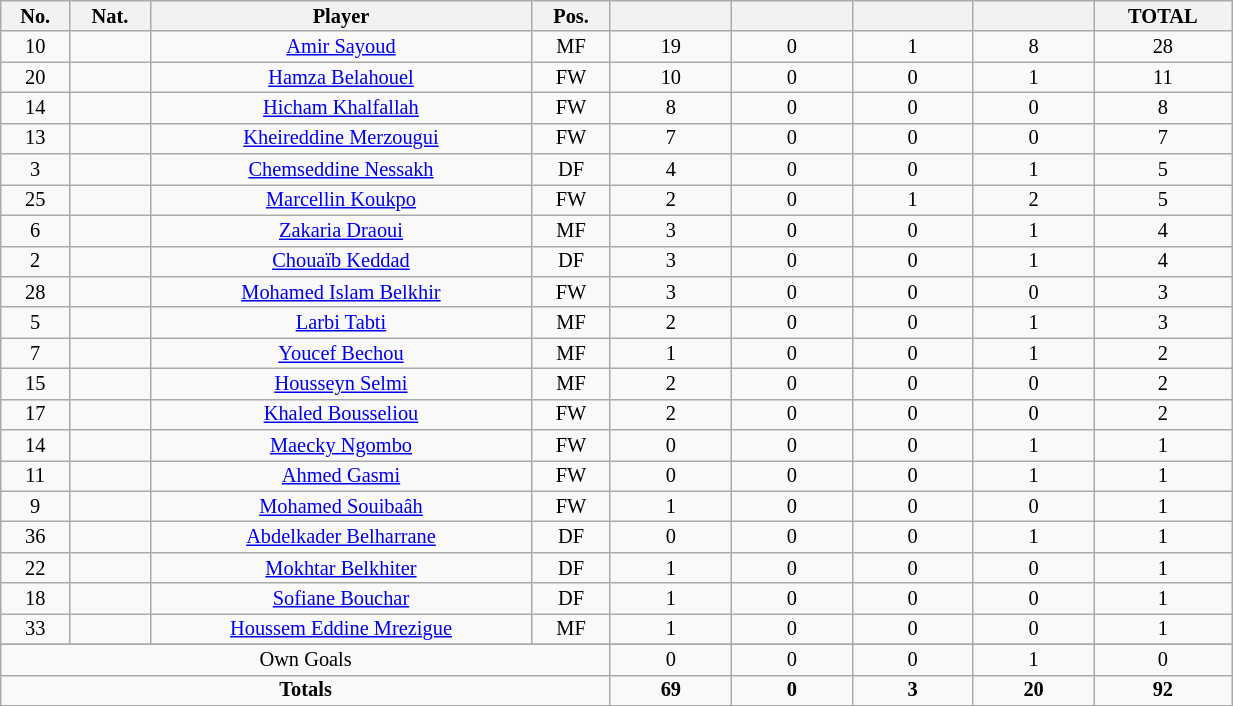<table class="wikitable sortable alternance"  style="font-size:85%; text-align:center; line-height:14px; width:65%;">
<tr>
<th width=10>No.</th>
<th width=10>Nat.</th>
<th width=140>Player</th>
<th width=10>Pos.</th>
<th width=40></th>
<th width=40></th>
<th width=40></th>
<th width=40></th>
<th width=10>TOTAL</th>
</tr>
<tr>
<td>10</td>
<td></td>
<td><a href='#'>Amir Sayoud</a></td>
<td>MF</td>
<td>19</td>
<td>0</td>
<td>1</td>
<td>8</td>
<td>28</td>
</tr>
<tr>
<td>20</td>
<td></td>
<td><a href='#'>Hamza Belahouel</a></td>
<td>FW</td>
<td>10</td>
<td>0</td>
<td>0</td>
<td>1</td>
<td>11</td>
</tr>
<tr>
<td>14</td>
<td></td>
<td><a href='#'>Hicham Khalfallah</a></td>
<td>FW</td>
<td>8</td>
<td>0</td>
<td>0</td>
<td>0</td>
<td>8</td>
</tr>
<tr>
<td>13</td>
<td></td>
<td><a href='#'>Kheireddine Merzougui</a></td>
<td>FW</td>
<td>7</td>
<td>0</td>
<td>0</td>
<td>0</td>
<td>7</td>
</tr>
<tr>
<td>3</td>
<td></td>
<td><a href='#'>Chemseddine Nessakh</a></td>
<td>DF</td>
<td>4</td>
<td>0</td>
<td>0</td>
<td>1</td>
<td>5</td>
</tr>
<tr>
<td>25</td>
<td></td>
<td><a href='#'>Marcellin Koukpo</a></td>
<td>FW</td>
<td>2</td>
<td>0</td>
<td>1</td>
<td>2</td>
<td>5</td>
</tr>
<tr>
<td>6</td>
<td></td>
<td><a href='#'>Zakaria Draoui</a></td>
<td>MF</td>
<td>3</td>
<td>0</td>
<td>0</td>
<td>1</td>
<td>4</td>
</tr>
<tr>
<td>2</td>
<td></td>
<td><a href='#'>Chouaïb Keddad</a></td>
<td>DF</td>
<td>3</td>
<td>0</td>
<td>0</td>
<td>1</td>
<td>4</td>
</tr>
<tr>
<td>28</td>
<td></td>
<td><a href='#'>Mohamed Islam Belkhir</a></td>
<td>FW</td>
<td>3</td>
<td>0</td>
<td>0</td>
<td>0</td>
<td>3</td>
</tr>
<tr>
<td>5</td>
<td></td>
<td><a href='#'>Larbi Tabti</a></td>
<td>MF</td>
<td>2</td>
<td>0</td>
<td>0</td>
<td>1</td>
<td>3</td>
</tr>
<tr>
<td>7</td>
<td></td>
<td><a href='#'>Youcef Bechou</a></td>
<td>MF</td>
<td>1</td>
<td>0</td>
<td>0</td>
<td>1</td>
<td>2</td>
</tr>
<tr>
<td>15</td>
<td></td>
<td><a href='#'>Housseyn Selmi</a></td>
<td>MF</td>
<td>2</td>
<td>0</td>
<td>0</td>
<td>0</td>
<td>2</td>
</tr>
<tr>
<td>17</td>
<td></td>
<td><a href='#'>Khaled Bousseliou</a></td>
<td>FW</td>
<td>2</td>
<td>0</td>
<td>0</td>
<td>0</td>
<td>2</td>
</tr>
<tr>
<td>14</td>
<td></td>
<td><a href='#'>Maecky Ngombo</a></td>
<td>FW</td>
<td>0</td>
<td>0</td>
<td>0</td>
<td>1</td>
<td>1</td>
</tr>
<tr>
<td>11</td>
<td></td>
<td><a href='#'>Ahmed Gasmi</a></td>
<td>FW</td>
<td>0</td>
<td>0</td>
<td>0</td>
<td>1</td>
<td>1</td>
</tr>
<tr>
<td>9</td>
<td></td>
<td><a href='#'>Mohamed Souibaâh</a></td>
<td>FW</td>
<td>1</td>
<td>0</td>
<td>0</td>
<td>0</td>
<td>1</td>
</tr>
<tr>
<td>36</td>
<td></td>
<td><a href='#'>Abdelkader Belharrane</a></td>
<td>DF</td>
<td>0</td>
<td>0</td>
<td>0</td>
<td>1</td>
<td>1</td>
</tr>
<tr>
<td>22</td>
<td></td>
<td><a href='#'>Mokhtar Belkhiter</a></td>
<td>DF</td>
<td>1</td>
<td>0</td>
<td>0</td>
<td>0</td>
<td>1</td>
</tr>
<tr>
<td>18</td>
<td></td>
<td><a href='#'>Sofiane Bouchar</a></td>
<td>DF</td>
<td>1</td>
<td>0</td>
<td>0</td>
<td>0</td>
<td>1</td>
</tr>
<tr>
<td>33</td>
<td></td>
<td><a href='#'>Houssem Eddine Mrezigue</a></td>
<td>MF</td>
<td>1</td>
<td>0</td>
<td>0</td>
<td>0</td>
<td>1</td>
</tr>
<tr>
</tr>
<tr class="sortbottom">
<td colspan="4">Own Goals</td>
<td>0</td>
<td>0</td>
<td>0</td>
<td>1</td>
<td>0</td>
</tr>
<tr class="sortbottom">
<td colspan="4"><strong>Totals</strong></td>
<td><strong>69</strong></td>
<td><strong>0</strong></td>
<td><strong>3</strong></td>
<td><strong>20</strong></td>
<td><strong>92</strong></td>
</tr>
</table>
